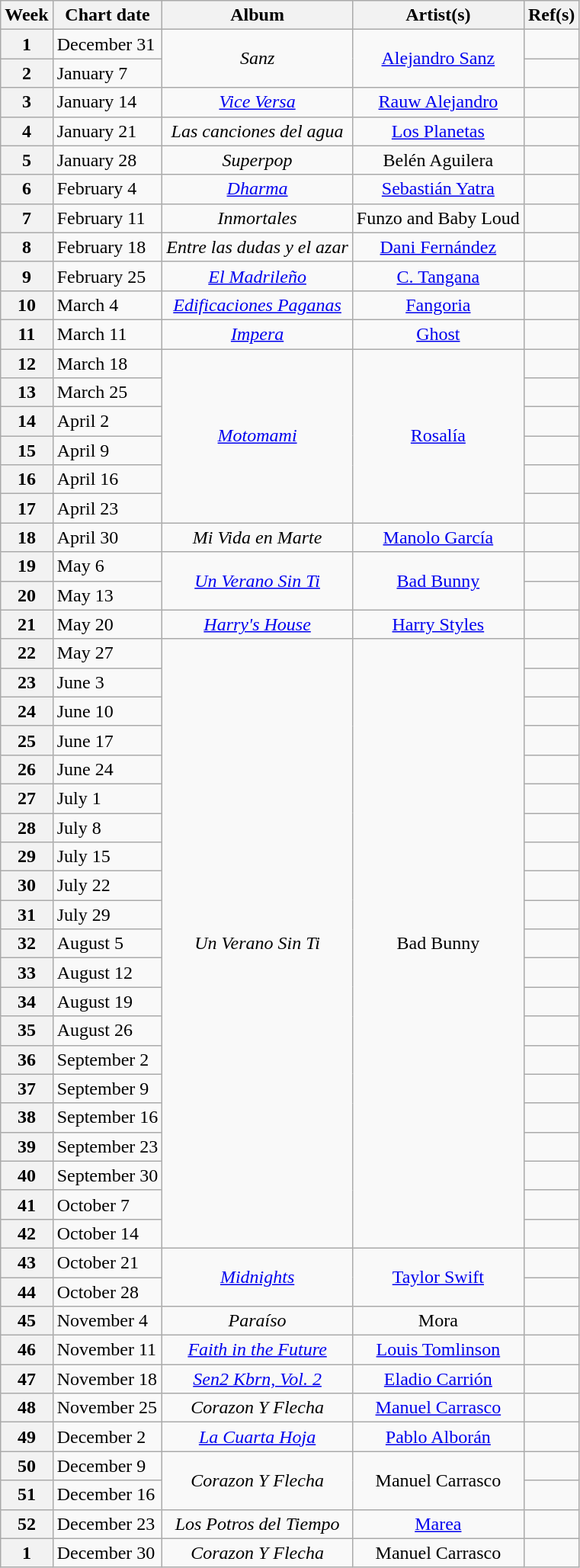<table class="wikitable" style="text-align:center">
<tr>
<th>Week</th>
<th>Chart date</th>
<th>Album</th>
<th>Artist(s)</th>
<th>Ref(s)</th>
</tr>
<tr>
<th>1</th>
<td style="text-align:left">December 31</td>
<td rowspan=2><em>Sanz</em></td>
<td rowspan=2><a href='#'>Alejandro Sanz</a></td>
<td></td>
</tr>
<tr>
<th>2</th>
<td style="text-align:left">January 7</td>
<td></td>
</tr>
<tr>
<th>3</th>
<td style="text-align:left">January 14</td>
<td><em><a href='#'>Vice Versa</a></em></td>
<td><a href='#'>Rauw Alejandro</a></td>
<td></td>
</tr>
<tr>
<th>4</th>
<td style="text-align:left">January 21</td>
<td><em>Las canciones del agua</em></td>
<td><a href='#'>Los Planetas</a></td>
<td></td>
</tr>
<tr>
<th>5</th>
<td style="text-align:left">January 28</td>
<td><em>Superpop</em></td>
<td>Belén Aguilera</td>
<td></td>
</tr>
<tr>
<th>6</th>
<td style="text-align:left">February 4</td>
<td><em><a href='#'>Dharma</a></em></td>
<td><a href='#'>Sebastián Yatra</a></td>
<td></td>
</tr>
<tr>
<th>7</th>
<td style="text-align:left">February 11</td>
<td><em>Inmortales</em></td>
<td>Funzo and Baby Loud</td>
<td></td>
</tr>
<tr>
<th>8</th>
<td style="text-align:left">February 18</td>
<td><em>Entre las dudas y el azar</em></td>
<td><a href='#'>Dani Fernández</a></td>
<td></td>
</tr>
<tr>
<th>9</th>
<td style="text-align:left">February 25</td>
<td><em><a href='#'>El Madrileño</a></em></td>
<td><a href='#'>C. Tangana</a></td>
<td></td>
</tr>
<tr>
<th>10</th>
<td style="text-align:left">March 4</td>
<td><em><a href='#'>Edificaciones Paganas</a></em></td>
<td><a href='#'>Fangoria</a></td>
<td></td>
</tr>
<tr>
<th>11</th>
<td style="text-align:left">March 11</td>
<td><em><a href='#'>Impera</a></em></td>
<td><a href='#'>Ghost</a></td>
<td></td>
</tr>
<tr>
<th>12</th>
<td style="text-align:left">March 18</td>
<td rowspan=6><em><a href='#'>Motomami</a></em></td>
<td rowspan=6><a href='#'>Rosalía</a></td>
<td></td>
</tr>
<tr>
<th>13</th>
<td style="text-align:left">March 25</td>
<td></td>
</tr>
<tr>
<th>14</th>
<td style="text-align:left">April 2</td>
<td></td>
</tr>
<tr>
<th>15</th>
<td style="text-align:left">April 9</td>
<td></td>
</tr>
<tr>
<th>16</th>
<td style="text-align:left">April 16</td>
<td></td>
</tr>
<tr>
<th>17</th>
<td style="text-align:left">April 23</td>
<td></td>
</tr>
<tr>
<th>18</th>
<td style="text-align:left">April 30</td>
<td><em>Mi Vida en Marte</em></td>
<td><a href='#'>Manolo García</a></td>
<td></td>
</tr>
<tr>
<th>19</th>
<td style="text-align:left">May 6</td>
<td rowspan=2><em><a href='#'>Un Verano Sin Ti</a></em></td>
<td rowspan=2><a href='#'>Bad Bunny</a></td>
<td></td>
</tr>
<tr>
<th>20</th>
<td style="text-align:left">May 13</td>
<td></td>
</tr>
<tr>
<th>21</th>
<td style="text-align:left">May 20</td>
<td><em><a href='#'>Harry's House</a></em></td>
<td><a href='#'>Harry Styles</a></td>
<td></td>
</tr>
<tr>
<th>22</th>
<td style="text-align:left">May 27</td>
<td rowspan="21"><em>Un Verano Sin Ti</em></td>
<td rowspan="21">Bad Bunny</td>
<td></td>
</tr>
<tr>
<th>23</th>
<td style="text-align:left">June 3</td>
<td></td>
</tr>
<tr>
<th>24</th>
<td style="text-align:left">June 10</td>
<td></td>
</tr>
<tr>
<th>25</th>
<td style="text-align:left">June 17</td>
<td></td>
</tr>
<tr>
<th>26</th>
<td style="text-align:left">June 24</td>
<td></td>
</tr>
<tr>
<th>27</th>
<td style="text-align:left">July 1</td>
<td></td>
</tr>
<tr>
<th>28</th>
<td style="text-align:left">July 8</td>
<td></td>
</tr>
<tr>
<th>29</th>
<td style="text-align:left">July 15</td>
<td></td>
</tr>
<tr>
<th>30</th>
<td style="text-align:left">July 22</td>
<td></td>
</tr>
<tr>
<th>31</th>
<td style="text-align:left">July 29</td>
<td></td>
</tr>
<tr>
<th>32</th>
<td style="text-align:left">August 5</td>
<td></td>
</tr>
<tr>
<th>33</th>
<td style="text-align:left">August 12</td>
<td></td>
</tr>
<tr>
<th>34</th>
<td style="text-align:left">August 19</td>
<td></td>
</tr>
<tr>
<th>35</th>
<td style="text-align:left">August 26</td>
<td></td>
</tr>
<tr>
<th>36</th>
<td style="text-align:left">September 2</td>
<td></td>
</tr>
<tr>
<th>37</th>
<td style="text-align:left">September 9</td>
<td></td>
</tr>
<tr>
<th>38</th>
<td style="text-align:left">September 16</td>
<td></td>
</tr>
<tr>
<th>39</th>
<td style="text-align:left">September 23</td>
<td></td>
</tr>
<tr>
<th>40</th>
<td style="text-align:left">September 30</td>
<td></td>
</tr>
<tr>
<th>41</th>
<td style="text-align:left">October 7</td>
<td></td>
</tr>
<tr>
<th>42</th>
<td style="text-align:left">October 14</td>
<td></td>
</tr>
<tr>
<th>43</th>
<td style="text-align:left">October 21</td>
<td rowspan=2><em><a href='#'>Midnights</a></em></td>
<td rowspan=2><a href='#'>Taylor Swift</a></td>
<td></td>
</tr>
<tr>
<th>44</th>
<td style="text-align:left">October 28</td>
<td></td>
</tr>
<tr>
<th>45</th>
<td style="text-align:left">November 4</td>
<td><em>Paraíso</em></td>
<td>Mora</td>
<td></td>
</tr>
<tr>
<th>46</th>
<td style="text-align:left">November 11</td>
<td><em><a href='#'>Faith in the Future</a></em></td>
<td><a href='#'>Louis Tomlinson</a></td>
<td></td>
</tr>
<tr>
<th>47</th>
<td style="text-align:left">November 18</td>
<td><em><a href='#'>Sen2 Kbrn, Vol. 2</a></em></td>
<td><a href='#'>Eladio Carrión</a></td>
<td></td>
</tr>
<tr>
<th>48</th>
<td style="text-align:left">November 25</td>
<td><em>Corazon Y Flecha</em></td>
<td><a href='#'>Manuel Carrasco</a></td>
<td></td>
</tr>
<tr>
<th>49</th>
<td style="text-align:left">December 2</td>
<td><em><a href='#'>La Cuarta Hoja</a></em></td>
<td><a href='#'>Pablo Alborán</a></td>
<td></td>
</tr>
<tr>
<th>50</th>
<td style="text-align:left">December 9</td>
<td rowspan=2><em>Corazon Y Flecha</em></td>
<td rowspan=2>Manuel Carrasco</td>
<td></td>
</tr>
<tr>
<th>51</th>
<td style="text-align:left">December 16</td>
<td></td>
</tr>
<tr>
<th>52</th>
<td style="text-align:left">December 23</td>
<td><em>Los Potros del Tiempo</em></td>
<td><a href='#'>Marea</a></td>
<td></td>
</tr>
<tr>
<th>1</th>
<td style="text-align:left">December 30</td>
<td><em>Corazon Y Flecha</em></td>
<td>Manuel Carrasco</td>
<td></td>
</tr>
</table>
